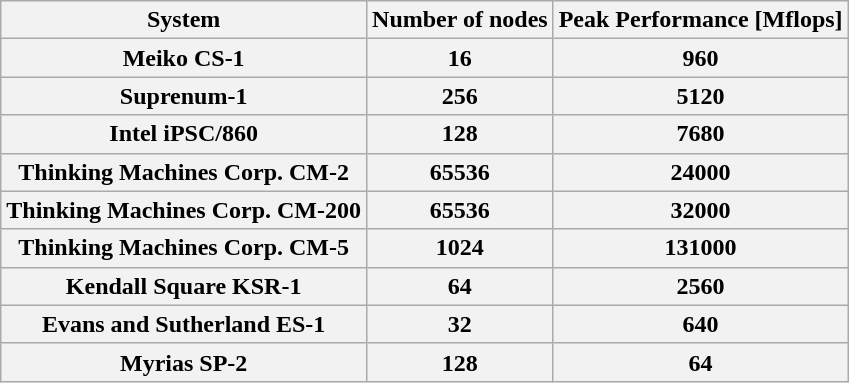<table class="wikitable">
<tr>
<th align=left>System</th>
<th align=center>Number of nodes</th>
<th align=center>Peak Performance [Mflops]</th>
</tr>
<tr valign=top>
<th align=left>Meiko CS-1</th>
<th align=center>16</th>
<th align=center>960</th>
</tr>
<tr valign=top>
<th align=left>Suprenum-1</th>
<th align=center>256</th>
<th align=center>5120</th>
</tr>
<tr valign=top>
<th align=left>Intel iPSC/860</th>
<th align=center>128</th>
<th align=center>7680</th>
</tr>
<tr valign=top>
<th align=left>Thinking Machines Corp. CM-2</th>
<th align=center>65536</th>
<th align=center>24000</th>
</tr>
<tr valign=top>
<th align=left>Thinking Machines Corp. CM-200</th>
<th align=center>65536</th>
<th align=center>32000</th>
</tr>
<tr valign=top>
<th align=left>Thinking Machines Corp. CM-5</th>
<th align=center>1024</th>
<th align=center>131000</th>
</tr>
<tr valign=top>
<th align=left>Kendall Square KSR-1</th>
<th align=center>64</th>
<th align=center>2560</th>
</tr>
<tr valign=top>
<th align=left>Evans and Sutherland ES-1</th>
<th align=center>32</th>
<th align=center>640</th>
</tr>
<tr valign=top>
<th align=left>Myrias SP-2</th>
<th align=center>128</th>
<th align=center>64</th>
</tr>
</table>
